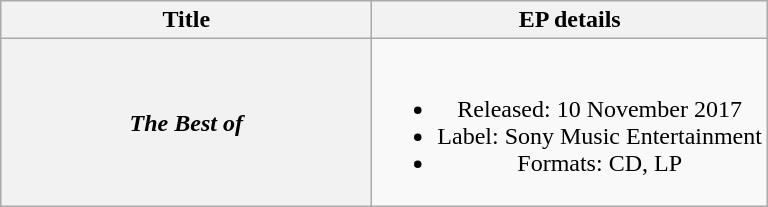<table class="wikitable plainrowheaders" style="text-align:center;">
<tr>
<th scope="col" style="width:15em;">Title</th>
<th scope="col">EP details</th>
</tr>
<tr>
<th scope="row"><em>The Best of</em></th>
<td><br><ul><li>Released: 10 November 2017</li><li>Label: Sony Music Entertainment</li><li>Formats: CD, LP</li></ul></td>
</tr>
</table>
